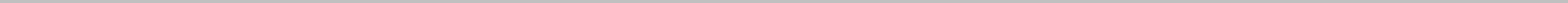<table cellpadding="0" cellspacing="0" style="border:1px solid silver; width:70em;">
<tr>
<td></td>
</tr>
<tr>
<td></td>
</tr>
<tr>
<td></td>
</tr>
<tr>
<td></td>
</tr>
<tr>
<td></td>
</tr>
<tr>
<td></td>
</tr>
<tr>
<td></td>
</tr>
<tr>
<td></td>
</tr>
<tr>
<td></td>
</tr>
<tr>
<td></td>
</tr>
<tr>
<td></td>
</tr>
</table>
